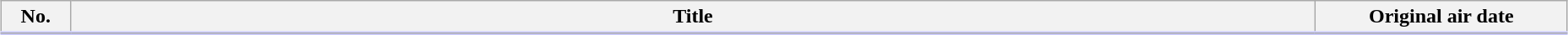<table class="wikitable" style="width:98%; margin:auto; background:#FFF;">
<tr style="border-bottom: 3px solid #CCF;">
<th style="width:3em;">No.</th>
<th>Title</th>
<th style="width:12em;">Original air date</th>
</tr>
<tr>
</tr>
</table>
